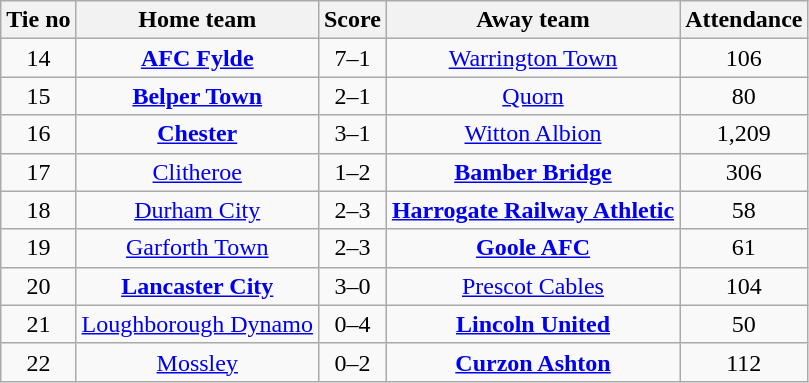<table class="wikitable" style="text-align: center">
<tr>
<th>Tie no</th>
<th>Home team</th>
<th>Score</th>
<th>Away team</th>
<th>Attendance</th>
</tr>
<tr>
<td>14</td>
<td><strong><a href='#'>AFC Fylde</a></strong></td>
<td>7–1</td>
<td><a href='#'>Warrington Town</a></td>
<td>106</td>
</tr>
<tr>
<td>15</td>
<td><strong><a href='#'>Belper Town</a></strong></td>
<td>2–1</td>
<td><a href='#'>Quorn</a></td>
<td>80</td>
</tr>
<tr>
<td>16</td>
<td><strong><a href='#'>Chester</a></strong></td>
<td>3–1</td>
<td><a href='#'>Witton Albion</a></td>
<td>1,209</td>
</tr>
<tr>
<td>17</td>
<td><a href='#'>Clitheroe</a></td>
<td>1–2</td>
<td><strong><a href='#'>Bamber Bridge</a></strong></td>
<td>306</td>
</tr>
<tr>
<td>18</td>
<td><a href='#'>Durham City</a></td>
<td>2–3</td>
<td><strong><a href='#'>Harrogate Railway Athletic</a></strong></td>
<td>58</td>
</tr>
<tr>
<td>19</td>
<td><a href='#'>Garforth Town</a></td>
<td>2–3</td>
<td><strong><a href='#'>Goole AFC</a></strong></td>
<td>61</td>
</tr>
<tr>
<td>20</td>
<td><strong><a href='#'>Lancaster City</a></strong></td>
<td>3–0</td>
<td><a href='#'>Prescot Cables</a></td>
<td>104</td>
</tr>
<tr>
<td>21</td>
<td><a href='#'>Loughborough Dynamo</a></td>
<td>0–4</td>
<td><strong><a href='#'>Lincoln United</a></strong></td>
<td>50</td>
</tr>
<tr>
<td>22</td>
<td><a href='#'>Mossley</a></td>
<td>0–2</td>
<td><strong><a href='#'>Curzon Ashton</a></strong></td>
<td>112</td>
</tr>
</table>
